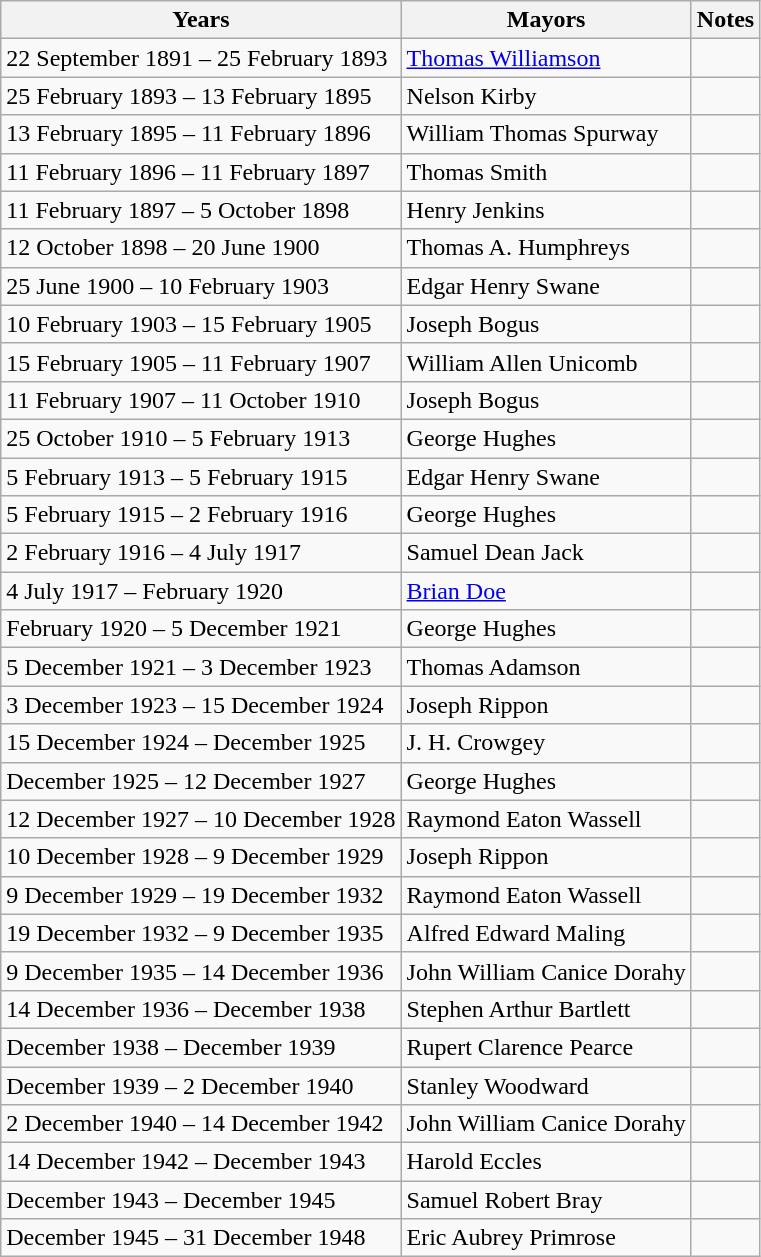<table class="wikitable">
<tr>
<th>Years</th>
<th>Mayors</th>
<th>Notes</th>
</tr>
<tr>
<td>22 September 1891 – 25 February 1893</td>
<td><a href='#'> Thomas Williamson</a></td>
<td></td>
</tr>
<tr>
<td>25 February 1893 – 13 February 1895</td>
<td>Nelson Kirby</td>
<td></td>
</tr>
<tr>
<td>13 February 1895 – 11 February 1896</td>
<td>William Thomas Spurway</td>
<td></td>
</tr>
<tr>
<td>11 February 1896 – 11 February 1897</td>
<td>Thomas Smith</td>
<td></td>
</tr>
<tr>
<td>11 February 1897 – 5 October 1898</td>
<td>Henry Jenkins</td>
<td></td>
</tr>
<tr>
<td>12 October 1898 – 20 June 1900</td>
<td>Thomas A. Humphreys</td>
<td></td>
</tr>
<tr>
<td>25 June 1900 – 10 February 1903</td>
<td>Edgar Henry Swane</td>
<td></td>
</tr>
<tr>
<td>10 February 1903 – 15 February 1905</td>
<td>Joseph Bogus</td>
<td></td>
</tr>
<tr>
<td>15 February 1905 – 11 February 1907</td>
<td>William Allen Unicomb</td>
<td></td>
</tr>
<tr>
<td>11 February 1907 – 11 October 1910</td>
<td>Joseph Bogus</td>
<td></td>
</tr>
<tr>
<td>25 October 1910 – 5 February 1913</td>
<td>George Hughes</td>
<td></td>
</tr>
<tr>
<td>5 February 1913 – 5 February 1915</td>
<td>Edgar Henry Swane</td>
<td></td>
</tr>
<tr>
<td>5 February 1915 – 2 February 1916</td>
<td>George Hughes</td>
<td></td>
</tr>
<tr>
<td>2 February 1916 – 4 July 1917</td>
<td>Samuel Dean Jack</td>
<td></td>
</tr>
<tr>
<td>4 July 1917 – February 1920</td>
<td><a href='#'>Brian Doe</a></td>
<td></td>
</tr>
<tr>
<td>February 1920 – 5 December 1921</td>
<td>George Hughes</td>
<td></td>
</tr>
<tr>
<td>5 December 1921 – 3 December 1923</td>
<td>Thomas Adamson</td>
<td></td>
</tr>
<tr>
<td>3 December 1923 – 15 December 1924</td>
<td>Joseph Rippon</td>
<td></td>
</tr>
<tr>
<td>15 December 1924 – December 1925</td>
<td>J. H. Crowgey</td>
<td></td>
</tr>
<tr>
<td>December 1925 – 12 December 1927</td>
<td>George Hughes</td>
<td></td>
</tr>
<tr>
<td>12 December 1927 – 10 December 1928</td>
<td>Raymond Eaton Wassell</td>
<td></td>
</tr>
<tr>
<td>10 December 1928 – 9 December 1929</td>
<td>Joseph Rippon</td>
<td></td>
</tr>
<tr>
<td>9 December 1929 – 19 December 1932</td>
<td>Raymond Eaton Wassell</td>
<td></td>
</tr>
<tr>
<td>19 December 1932 – 9 December 1935</td>
<td>Alfred Edward Maling</td>
<td></td>
</tr>
<tr>
<td>9 December 1935 – 14 December 1936</td>
<td>John William Canice Dorahy</td>
<td></td>
</tr>
<tr>
<td>14 December 1936 – December 1938</td>
<td>Stephen Arthur Bartlett</td>
<td></td>
</tr>
<tr>
<td>December 1938 – December 1939</td>
<td>Rupert Clarence Pearce</td>
<td></td>
</tr>
<tr>
<td>December 1939 – 2 December 1940</td>
<td>Stanley Woodward</td>
<td></td>
</tr>
<tr>
<td>2 December 1940 – 14 December 1942</td>
<td>John William Canice Dorahy</td>
<td></td>
</tr>
<tr>
<td>14 December 1942 – December 1943</td>
<td>Harold Eccles</td>
<td></td>
</tr>
<tr>
<td>December 1943 – December 1945</td>
<td>Samuel Robert Bray</td>
<td></td>
</tr>
<tr>
<td>December 1945 – 31 December 1948</td>
<td>Eric Aubrey Primrose</td>
<td></td>
</tr>
</table>
